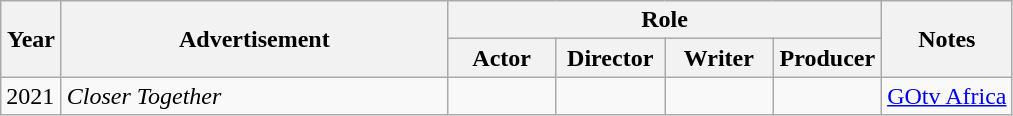<table class="wikitable" style="margin-right: 0;">
<tr>
<th rowspan="2" style="width:33px;">Year</th>
<th rowspan="2" style="width:250px;">Advertisement</th>
<th colspan="4">Role</th>
<th rowspan="2">Notes</th>
</tr>
<tr>
<th style="width:65px;">Actor</th>
<th style="width:65px;">Director</th>
<th style="width:65px;">Writer</th>
<th style="width:65px;">Producer</th>
</tr>
<tr>
<td rowspan="2">2021</td>
<td><em>Closer Together</em></td>
<td></td>
<td></td>
<td></td>
<td></td>
<td rowspan="2"><a href='#'>GOtv Africa</a></td>
</tr>
</table>
